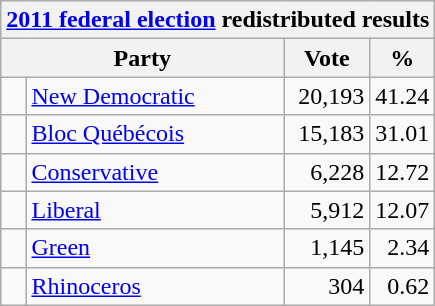<table class="wikitable">
<tr>
<th colspan="4"><a href='#'>2011 federal election</a> redistributed results</th>
</tr>
<tr>
<th bgcolor="#DDDDFF" width="130px" colspan="2">Party</th>
<th bgcolor="#DDDDFF" width="50px">Vote</th>
<th bgcolor="#DDDDFF" width="30px">%</th>
</tr>
<tr>
<td> </td>
<td><a href='#'>New Democratic</a></td>
<td align=right>20,193</td>
<td align=right>41.24</td>
</tr>
<tr>
<td> </td>
<td><a href='#'>Bloc Québécois</a></td>
<td align=right>15,183</td>
<td align=right>31.01</td>
</tr>
<tr>
<td> </td>
<td><a href='#'>Conservative</a></td>
<td align=right>6,228</td>
<td align=right>12.72</td>
</tr>
<tr>
<td> </td>
<td><a href='#'>Liberal</a></td>
<td align=right>5,912</td>
<td align=right>12.07</td>
</tr>
<tr>
<td> </td>
<td><a href='#'>Green</a></td>
<td align=right>1,145</td>
<td align=right>2.34</td>
</tr>
<tr>
<td> </td>
<td><a href='#'>Rhinoceros</a></td>
<td align=right>304</td>
<td align=right>0.62</td>
</tr>
</table>
